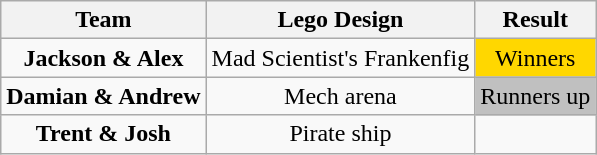<table class="wikitable" style="text-align:center">
<tr valign="top">
<th>Team</th>
<th>Lego Design</th>
<th>Result</th>
</tr>
<tr>
<td><strong>Jackson & Alex</strong></td>
<td>Mad Scientist's Frankenfig</td>
<td style="background:gold">Winners</td>
</tr>
<tr>
<td><strong>Damian & Andrew</strong></td>
<td>Mech arena</td>
<td style="background:silver">Runners up</td>
</tr>
<tr>
<td><strong>Trent & Josh</strong></td>
<td>Pirate ship</td>
<td></td>
</tr>
</table>
